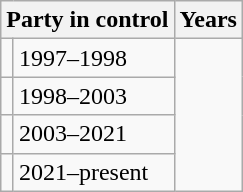<table class="wikitable">
<tr>
<th colspan="2">Party in control</th>
<th>Years</th>
</tr>
<tr>
<td></td>
<td>1997–1998</td>
</tr>
<tr>
<td></td>
<td>1998–2003</td>
</tr>
<tr>
<td></td>
<td>2003–2021</td>
</tr>
<tr>
<td></td>
<td>2021–present</td>
</tr>
</table>
